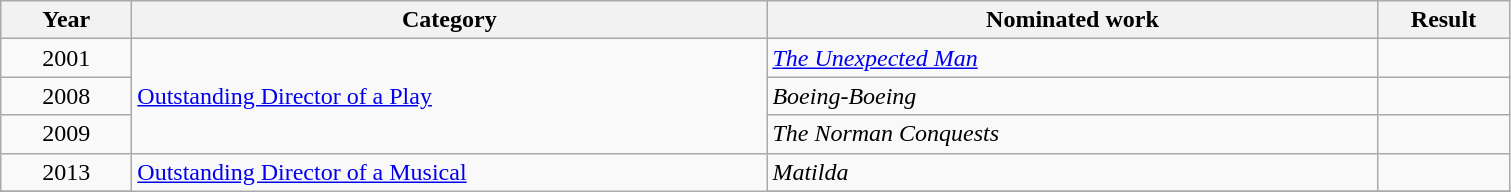<table class=wikitable>
<tr>
<th scope="col" style="width:5em;">Year</th>
<th scope="col" style="width:26em;">Category</th>
<th scope="col" style="width:25em;">Nominated work</th>
<th scope="col" style="width:5em;">Result</th>
</tr>
<tr>
<td style="text-align:center;">2001</td>
<td rowspan="3"><a href='#'>Outstanding Director of a Play</a></td>
<td><em><a href='#'>The Unexpected Man</a></em></td>
<td></td>
</tr>
<tr>
<td style="text-align:center;">2008</td>
<td><em>Boeing-Boeing</em></td>
<td></td>
</tr>
<tr>
<td style="text-align:center;">2009</td>
<td><em>The Norman Conquests</em></td>
<td></td>
</tr>
<tr>
<td style="text-align:center;">2013</td>
<td rowspan="2"><a href='#'>Outstanding Director of a Musical</a></td>
<td><em>Matilda</em></td>
<td></td>
</tr>
<tr>
</tr>
</table>
